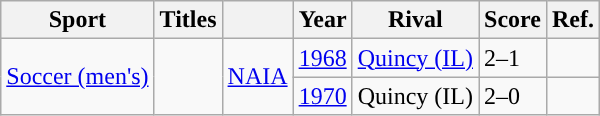<table class="wikitable">
<tr>
<th width=px>Sport</th>
<th width=px>Titles</th>
<th width=px></th>
<th width=px>Year</th>
<th width=px>Rival</th>
<th width=px>Score</th>
<th width=px>Ref.</th>
</tr>
<tr>
<td rowspan="2"><a href='#'>Soccer (men's)</a></td>
<td rowspan="2"></td>
<td rowspan="2"><a href='#'>NAIA</a></td>
<td><a href='#'>1968</a></td>
<td><a href='#'>Quincy (IL)</a></td>
<td>2–1 </td>
<td></td>
</tr>
<tr>
<td><a href='#'>1970</a></td>
<td>Quincy (IL)</td>
<td>2–0</td>
<td></td>
</tr>
</table>
